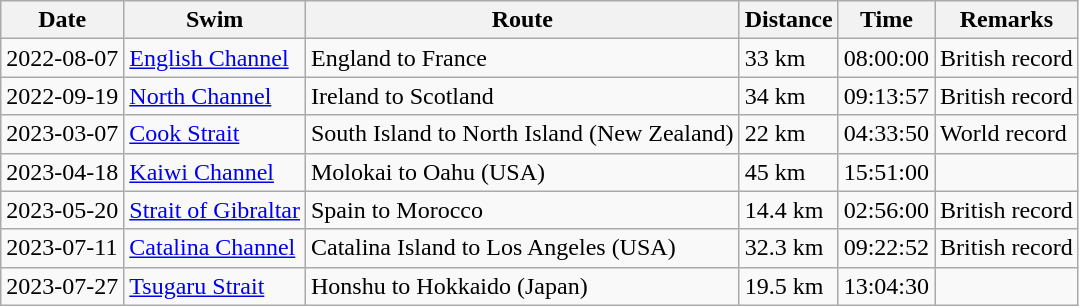<table class="wikitable sortable">
<tr>
<th>Date</th>
<th>Swim</th>
<th>Route</th>
<th>Distance</th>
<th>Time</th>
<th>Remarks</th>
</tr>
<tr>
<td>2022-08-07</td>
<td><a href='#'>English Channel</a></td>
<td>England to France</td>
<td>33 km</td>
<td>08:00:00 </td>
<td>British record</td>
</tr>
<tr>
<td>2022-09-19</td>
<td><a href='#'>North Channel</a></td>
<td>Ireland to Scotland</td>
<td>34 km</td>
<td>09:13:57 </td>
<td>British record</td>
</tr>
<tr>
<td>2023-03-07</td>
<td><a href='#'>Cook Strait</a></td>
<td>South Island to North Island (New Zealand)</td>
<td>22 km</td>
<td>04:33:50 </td>
<td>World record</td>
</tr>
<tr>
<td>2023-04-18</td>
<td><a href='#'>Kaiwi Channel</a></td>
<td>Molokai to Oahu (USA)</td>
<td>45 km</td>
<td>15:51:00 </td>
<td></td>
</tr>
<tr>
<td>2023-05-20</td>
<td><a href='#'>Strait of Gibraltar</a></td>
<td>Spain to Morocco</td>
<td>14.4 km</td>
<td>02:56:00 </td>
<td>British record</td>
</tr>
<tr>
<td>2023-07-11</td>
<td><a href='#'>Catalina Channel</a></td>
<td>Catalina Island to Los Angeles (USA)</td>
<td>32.3 km</td>
<td>09:22:52 </td>
<td>British record</td>
</tr>
<tr>
<td>2023-07-27</td>
<td><a href='#'>Tsugaru Strait</a></td>
<td>Honshu to Hokkaido (Japan)</td>
<td>19.5 km</td>
<td>13:04:30 </td>
<td></td>
</tr>
</table>
